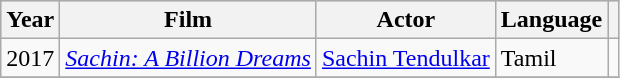<table class="wikitable">
<tr style="background:#ccc; text-align:center;">
<th>Year</th>
<th>Film</th>
<th>Actor</th>
<th>Language</th>
<th scope="col" class="unsortable" ></th>
</tr>
<tr>
<td>2017</td>
<td><em><a href='#'>Sachin: A Billion Dreams</a></em></td>
<td><a href='#'>Sachin Tendulkar</a></td>
<td>Tamil</td>
<td></td>
</tr>
<tr>
</tr>
</table>
